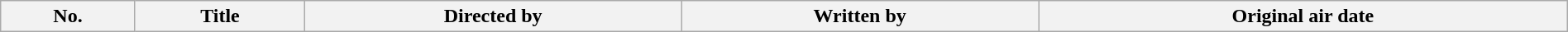<table class="wikitable plainrowheaders" style="width:100%; background:#fff;">
<tr>
<th style="background:#;">No.</th>
<th style="background:#;">Title</th>
<th style="background:#;">Directed by</th>
<th style="background:#;">Written by</th>
<th style="background:#;">Original air date<br>









</th>
</tr>
</table>
